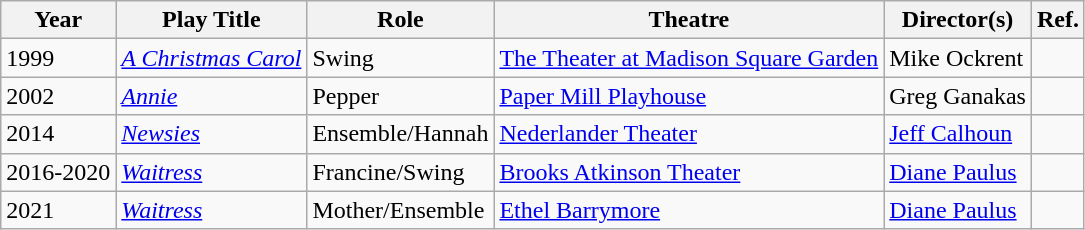<table class="wikitable sortable">
<tr>
<th>Year</th>
<th>Play Title</th>
<th>Role</th>
<th>Theatre</th>
<th>Director(s)</th>
<th>Ref.</th>
</tr>
<tr>
<td>1999</td>
<td><em><a href='#'>A Christmas Carol</a></em></td>
<td>Swing</td>
<td><a href='#'>The Theater at Madison Square Garden</a></td>
<td>Mike Ockrent</td>
<td></td>
</tr>
<tr>
<td>2002</td>
<td><em><a href='#'>Annie</a></em></td>
<td>Pepper</td>
<td><a href='#'>Paper Mill Playhouse</a></td>
<td>Greg Ganakas</td>
<td></td>
</tr>
<tr>
<td>2014</td>
<td><em><a href='#'>Newsies</a></em></td>
<td>Ensemble/Hannah </td>
<td><a href='#'>Nederlander Theater</a></td>
<td><a href='#'>Jeff Calhoun</a></td>
<td></td>
</tr>
<tr>
<td>2016-2020</td>
<td><em><a href='#'>Waitress</a></em></td>
<td>Francine/Swing </td>
<td><a href='#'>Brooks Atkinson Theater</a></td>
<td><a href='#'>Diane Paulus</a></td>
<td></td>
</tr>
<tr>
<td>2021</td>
<td><em><a href='#'>Waitress</a></em></td>
<td>Mother/Ensemble </td>
<td><a href='#'>Ethel Barrymore</a></td>
<td><a href='#'>Diane Paulus</a></td>
<td></td>
</tr>
</table>
